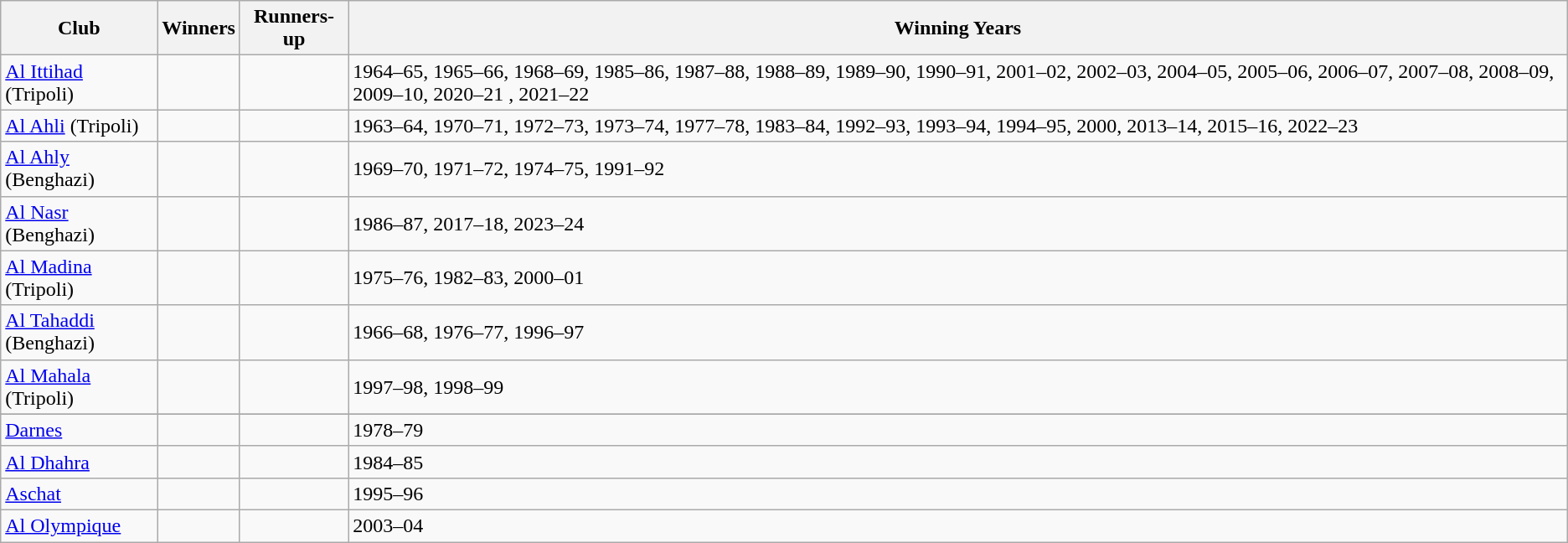<table class="wikitable">
<tr>
<th width=10%>Club</th>
<th>Winners</th>
<th>Runners-up</th>
<th>Winning Years</th>
</tr>
<tr>
<td><a href='#'>Al Ittihad</a> (Tripoli)</td>
<td></td>
<td></td>
<td>1964–65, 1965–66, 1968–69, 1985–86, 1987–88, 1988–89, 1989–90, 1990–91, 2001–02, 2002–03, 2004–05, 2005–06, 2006–07, 2007–08, 2008–09, 2009–10, 2020–21 , 2021–22</td>
</tr>
<tr>
<td><a href='#'>Al Ahli</a> (Tripoli)</td>
<td></td>
<td></td>
<td>1963–64, 1970–71, 1972–73, 1973–74, 1977–78, 1983–84, 1992–93, 1993–94, 1994–95, 2000, 2013–14, 2015–16, 2022–23</td>
</tr>
<tr>
<td><a href='#'>Al Ahly</a> (Benghazi)</td>
<td></td>
<td></td>
<td>1969–70, 1971–72, 1974–75, 1991–92</td>
</tr>
<tr>
<td><a href='#'>Al Nasr</a>  (Benghazi)</td>
<td></td>
<td></td>
<td>1986–87, 2017–18, 2023–24</td>
</tr>
<tr>
<td><a href='#'>Al Madina</a> (Tripoli)</td>
<td></td>
<td></td>
<td>1975–76, 1982–83, 2000–01</td>
</tr>
<tr>
<td><a href='#'>Al Tahaddi</a> (Benghazi)</td>
<td></td>
<td></td>
<td>1966–68, 1976–77, 1996–97</td>
</tr>
<tr>
<td><a href='#'>Al Mahala</a>  (Tripoli)</td>
<td></td>
<td></td>
<td>1997–98, 1998–99</td>
</tr>
<tr>
</tr>
<tr>
<td><a href='#'>Darnes</a></td>
<td></td>
<td></td>
<td>1978–79</td>
</tr>
<tr>
<td><a href='#'>Al Dhahra</a></td>
<td></td>
<td></td>
<td>1984–85</td>
</tr>
<tr>
<td><a href='#'>Aschat</a></td>
<td></td>
<td></td>
<td>1995–96</td>
</tr>
<tr>
<td><a href='#'>Al Olympique</a></td>
<td></td>
<td></td>
<td>2003–04</td>
</tr>
</table>
